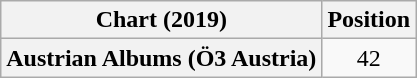<table class="wikitable plainrowheaders" style="text-align:center">
<tr>
<th scope="col">Chart (2019)</th>
<th scope="col">Position</th>
</tr>
<tr>
<th scope="row">Austrian Albums (Ö3 Austria)</th>
<td>42</td>
</tr>
</table>
